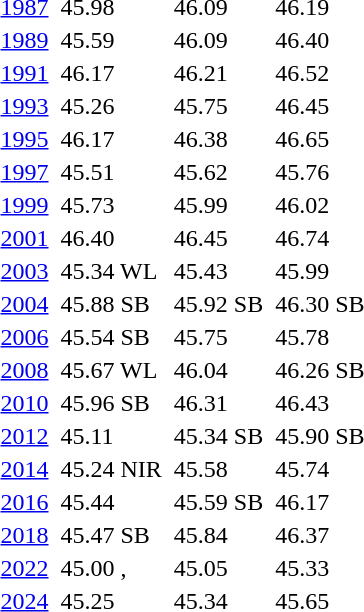<table>
<tr valign="top">
<td><a href='#'>1987</a><br></td>
<td></td>
<td>45.98</td>
<td></td>
<td>46.09 </td>
<td></td>
<td>46.19</td>
</tr>
<tr valign="top">
<td><a href='#'>1989</a><br></td>
<td></td>
<td>45.59 </td>
<td></td>
<td>46.09 </td>
<td></td>
<td>46.40</td>
</tr>
<tr valign="top">
<td><a href='#'>1991</a><br></td>
<td></td>
<td>46.17 </td>
<td></td>
<td>46.21 </td>
<td></td>
<td>46.52</td>
</tr>
<tr valign="top">
<td><a href='#'>1993</a><br></td>
<td></td>
<td>45.26 </td>
<td></td>
<td>45.75 </td>
<td></td>
<td>46.45 </td>
</tr>
<tr valign="top">
<td><a href='#'>1995</a><br></td>
<td></td>
<td>46.17</td>
<td></td>
<td>46.38</td>
<td></td>
<td>46.65</td>
</tr>
<tr valign="top">
<td><a href='#'>1997</a><br></td>
<td></td>
<td>45.51 </td>
<td></td>
<td>45.62</td>
<td></td>
<td>45.76 </td>
</tr>
<tr valign="top">
<td><a href='#'>1999</a><br></td>
<td></td>
<td>45.73</td>
<td></td>
<td>45.99</td>
<td></td>
<td>46.02  </td>
</tr>
<tr valign="top">
<td><a href='#'>2001</a><br></td>
<td></td>
<td>46.40</td>
<td></td>
<td>46.45</td>
<td></td>
<td>46.74</td>
</tr>
<tr valign="top">
<td><a href='#'>2003</a><br></td>
<td></td>
<td>45.34  WL</td>
<td></td>
<td>45.43  </td>
<td></td>
<td>45.99  </td>
</tr>
<tr valign="top">
<td><a href='#'>2004</a><br></td>
<td></td>
<td>45.88 SB</td>
<td></td>
<td>45.92 SB</td>
<td></td>
<td>46.30 SB</td>
</tr>
<tr valign="top">
<td><a href='#'>2006</a><br></td>
<td></td>
<td>45.54 SB</td>
<td></td>
<td>45.75</td>
<td></td>
<td>45.78 </td>
</tr>
<tr valign="top">
<td><a href='#'>2008</a><br></td>
<td></td>
<td>45.67 WL</td>
<td></td>
<td>46.04 </td>
<td></td>
<td>46.26 SB</td>
</tr>
<tr valign="top">
<td><a href='#'>2010</a><br></td>
<td></td>
<td>45.96 SB</td>
<td></td>
<td>46.31 </td>
<td></td>
<td>46.43</td>
</tr>
<tr valign="top">
<td><a href='#'>2012</a><br></td>
<td></td>
<td>45.11 </td>
<td></td>
<td>45.34 SB</td>
<td></td>
<td>45.90 SB</td>
</tr>
<tr valign="top">
<td><a href='#'>2014</a><br></td>
<td></td>
<td>45.24 NIR</td>
<td></td>
<td>45.58 </td>
<td></td>
<td>45.74</td>
</tr>
<tr valign="top">
<td><a href='#'>2016</a><br></td>
<td></td>
<td>45.44</td>
<td></td>
<td>45.59 SB</td>
<td></td>
<td>46.17</td>
</tr>
<tr valign="top">
<td><a href='#'>2018</a><br></td>
<td></td>
<td>45.47 SB</td>
<td></td>
<td>45.84</td>
<td></td>
<td>46.37</td>
</tr>
<tr valign="top">
<td><a href='#'>2022</a><br></td>
<td></td>
<td>45.00 , </td>
<td></td>
<td>45.05 </td>
<td></td>
<td>45.33 </td>
</tr>
<tr>
<td><a href='#'>2024</a><br></td>
<td></td>
<td>45.25 </td>
<td></td>
<td>45.34</td>
<td></td>
<td>45.65 </td>
</tr>
</table>
